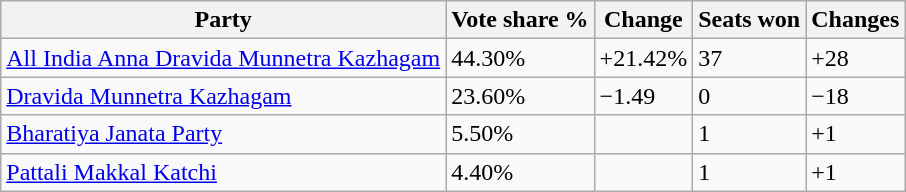<table class="wikitable sortable">
<tr>
<th>Party</th>
<th>Vote share %</th>
<th>Change</th>
<th>Seats won</th>
<th>Changes</th>
</tr>
<tr>
<td><a href='#'>All India Anna Dravida Munnetra Kazhagam</a></td>
<td>44.30%</td>
<td>+21.42%</td>
<td>37</td>
<td>+28</td>
</tr>
<tr>
<td><a href='#'>Dravida Munnetra Kazhagam</a></td>
<td>23.60%</td>
<td>−1.49</td>
<td>0</td>
<td>−18</td>
</tr>
<tr>
<td><a href='#'>Bharatiya Janata Party</a></td>
<td>5.50%</td>
<td></td>
<td>1</td>
<td>+1</td>
</tr>
<tr>
<td><a href='#'>Pattali Makkal Katchi</a></td>
<td>4.40%</td>
<td></td>
<td>1</td>
<td>+1</td>
</tr>
</table>
